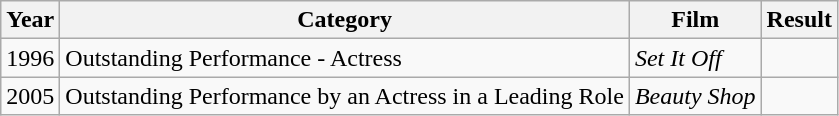<table class="wikitable">
<tr>
<th>Year</th>
<th>Category</th>
<th>Film</th>
<th>Result</th>
</tr>
<tr>
<td>1996</td>
<td>Outstanding Performance - Actress</td>
<td><em>Set It Off</em></td>
<td></td>
</tr>
<tr>
<td>2005</td>
<td>Outstanding Performance by an Actress in a Leading Role</td>
<td><em>Beauty Shop</em></td>
<td></td>
</tr>
</table>
